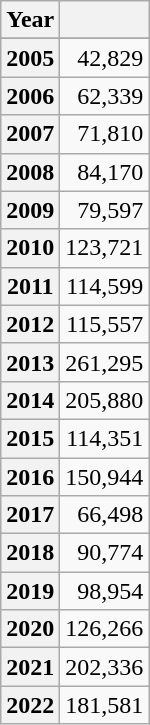<table class="wikitable sortable">
<tr>
<th>Year</th>
<th></th>
</tr>
<tr>
</tr>
<tr>
<th>2005</th>
<td align= right>42,829</td>
</tr>
<tr>
<th>2006</th>
<td align = "right">62,339</td>
</tr>
<tr>
<th>2007</th>
<td align = "right">71,810</td>
</tr>
<tr>
<th>2008</th>
<td align = "right">84,170</td>
</tr>
<tr>
<th>2009</th>
<td align = "right">79,597</td>
</tr>
<tr>
<th>2010</th>
<td align = "right">123,721</td>
</tr>
<tr>
<th>2011</th>
<td align = "right">114,599</td>
</tr>
<tr>
<th>2012</th>
<td align = "right">115,557</td>
</tr>
<tr>
<th>2013</th>
<td align = "right">261,295</td>
</tr>
<tr>
<th>2014</th>
<td align = "right">205,880</td>
</tr>
<tr>
<th>2015</th>
<td align = "right">114,351</td>
</tr>
<tr>
<th>2016</th>
<td align = "right">150,944</td>
</tr>
<tr>
<th>2017</th>
<td align = "right">66,498</td>
</tr>
<tr>
<th>2018</th>
<td align = "right">90,774</td>
</tr>
<tr>
<th>2019</th>
<td align = "right">98,954</td>
</tr>
<tr>
<th>2020</th>
<td align = "right">126,266</td>
</tr>
<tr>
<th>2021</th>
<td align = "right">202,336</td>
</tr>
<tr>
<th>2022</th>
<td align = "right">181,581</td>
</tr>
</table>
